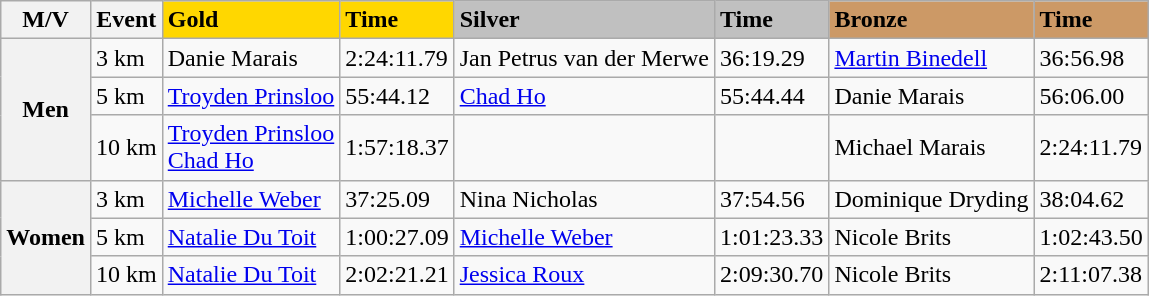<table class="wikitable">
<tr>
<th>M/V</th>
<th>Event</th>
<td bgcolor="gold"><strong>Gold</strong></td>
<td bgcolor="gold"><strong>Time</strong></td>
<td bgcolor="silver"><strong>Silver</strong></td>
<td bgcolor="silver"><strong>Time</strong></td>
<td bgcolor="#CC9966"><strong>Bronze</strong></td>
<td bgcolor="#CC9966"><strong>Time</strong></td>
</tr>
<tr>
<th rowspan="3">Men</th>
<td>3 km</td>
<td> Danie Marais</td>
<td>2:24:11.79</td>
<td> Jan Petrus van der Merwe</td>
<td>36:19.29</td>
<td> <a href='#'>Martin Binedell</a></td>
<td>36:56.98</td>
</tr>
<tr valign="top">
<td>5 km</td>
<td> <a href='#'>Troyden Prinsloo</a></td>
<td>55:44.12</td>
<td> <a href='#'>Chad Ho</a></td>
<td>55:44.44</td>
<td> Danie Marais</td>
<td>56:06.00</td>
</tr>
<tr>
<td>10 km</td>
<td> <a href='#'>Troyden Prinsloo</a> <br>  <a href='#'>Chad Ho</a></td>
<td>1:57:18.37</td>
<td></td>
<td></td>
<td> Michael Marais</td>
<td>2:24:11.79</td>
</tr>
<tr>
<th rowspan="3">Women</th>
<td>3 km</td>
<td> <a href='#'>Michelle Weber</a></td>
<td>37:25.09</td>
<td> Nina Nicholas</td>
<td>37:54.56</td>
<td> Dominique Dryding</td>
<td>38:04.62</td>
</tr>
<tr valign="top">
<td>5 km</td>
<td> <a href='#'>Natalie Du Toit</a></td>
<td>1:00:27.09</td>
<td> <a href='#'>Michelle Weber</a></td>
<td>1:01:23.33</td>
<td> Nicole Brits</td>
<td>1:02:43.50</td>
</tr>
<tr valign="top">
<td>10 km</td>
<td> <a href='#'>Natalie Du Toit</a></td>
<td>2:02:21.21</td>
<td> <a href='#'>Jessica Roux</a></td>
<td>2:09:30.70</td>
<td> Nicole Brits</td>
<td>2:11:07.38</td>
</tr>
</table>
